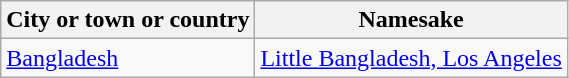<table class="wikitable">
<tr>
<th>City or town or country</th>
<th>Namesake</th>
</tr>
<tr>
<td><a href='#'>Bangladesh</a></td>
<td><a href='#'>Little Bangladesh, Los Angeles</a></td>
</tr>
</table>
